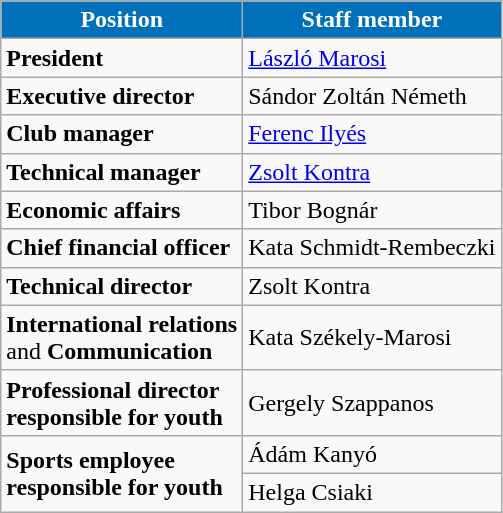<table class="wikitable">
<tr>
<th style="color:white; background:#0070BB">Position</th>
<th style="color:white; background:#0070BB">Staff member</th>
</tr>
<tr>
<td><strong>President</strong></td>
<td><a href='#'>László Marosi</a></td>
</tr>
<tr>
<td><strong>Executive director</strong></td>
<td>Sándor Zoltán Németh</td>
</tr>
<tr>
<td><strong>Club manager</strong></td>
<td><a href='#'>Ferenc Ilyés</a></td>
</tr>
<tr>
<td><strong>Technical manager</strong></td>
<td><a href='#'>Zsolt Kontra</a></td>
</tr>
<tr>
<td><strong>Economic affairs</strong></td>
<td>Tibor Bognár</td>
</tr>
<tr>
<td><strong>Chief financial officer</strong></td>
<td>Kata Schmidt-Rembeczki</td>
</tr>
<tr>
<td><strong>Technical director</strong></td>
<td>Zsolt Kontra</td>
</tr>
<tr>
<td><strong>International relations</strong><br>and <strong>Communication</strong></td>
<td>Kata Székely-Marosi</td>
</tr>
<tr>
<td><strong>Professional director<br>responsible for youth</strong></td>
<td>Gergely Szappanos</td>
</tr>
<tr>
<td rowspan=2><strong>Sports employee<br>responsible for youth</strong></td>
<td>Ádám Kanyó</td>
</tr>
<tr>
<td>Helga Csiaki</td>
</tr>
</table>
